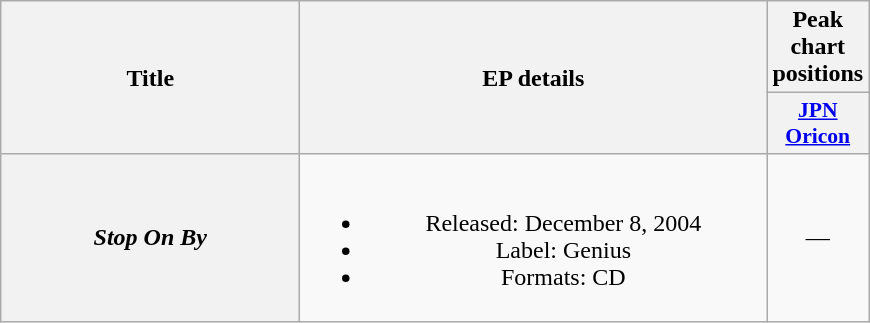<table class="wikitable plainrowheaders" style="text-align:center;">
<tr>
<th scope="col" rowspan="2" style="width:12em;">Title</th>
<th scope="col" rowspan="2" style="width:19em;">EP details</th>
<th scope="col" colspan="1">Peak<br>chart<br>positions</th>
</tr>
<tr>
<th scope="col" style="width:2.9em;font-size:90%;"><a href='#'>JPN<br>Oricon</a><br></th>
</tr>
<tr>
<th scope="row"><em>Stop On By</em></th>
<td><br><ul><li>Released: December 8, 2004</li><li>Label: Genius</li><li>Formats: CD</li></ul></td>
<td>—</td>
</tr>
</table>
